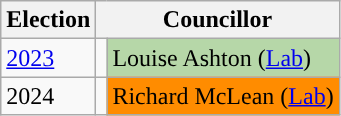<table class="wikitable">
<tr>
<th>Election</th>
<th colspan="2">Councillor</th>
</tr>
<tr>
<td><a href='#'>2023</a></td>
<td style="background-color: "></td>
<td bgcolor="#B6D7A8">Louise Ashton (<a href='#'>Lab</a>)</td>
</tr>
<tr>
<td>2024</td>
<td style="background-color: "></td>
<td bgcolor="#FF8C00">Richard McLean (<a href='#'>Lab</a>)</td>
</tr>
</table>
